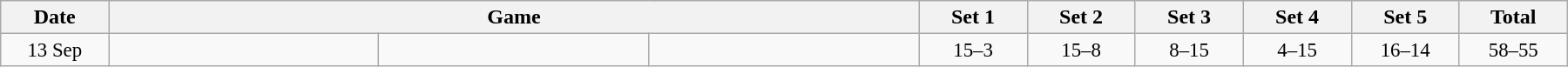<table width=1200 class="wikitable">
<tr>
<th width=6%>Date</th>
<th width=45% colspan=3>Game</th>
<th width=6%>Set 1</th>
<th width=6%>Set 2</th>
<th width=6%>Set 3</th>
<th width=6%>Set 4</th>
<th width=6%>Set 5</th>
<th width=6%>Total</th>
</tr>
<tr style=font-size:95%>
<td align=center>13 Sep</td>
<td align=center><strong></strong></td>
<td></td>
<td></td>
<td align=center>15–3</td>
<td align=center>15–8</td>
<td align=center>8–15</td>
<td align=center>4–15</td>
<td align=center>16–14</td>
<td align=center>58–55</td>
</tr>
</table>
